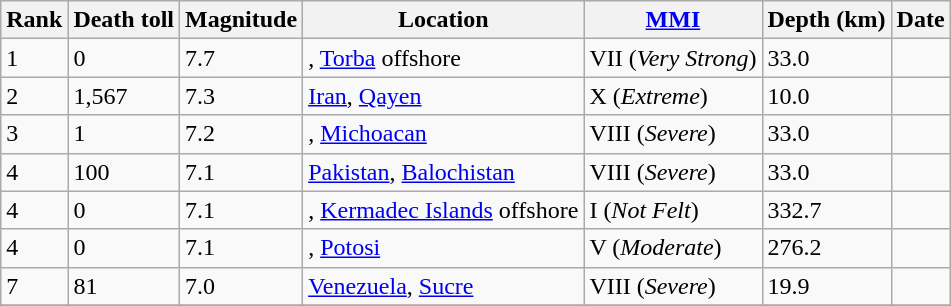<table class="sortable wikitable" style="font-size:100%;">
<tr>
<th>Rank</th>
<th>Death toll</th>
<th>Magnitude</th>
<th>Location</th>
<th><a href='#'>MMI</a></th>
<th>Depth (km)</th>
<th>Date</th>
</tr>
<tr>
<td>1</td>
<td>0</td>
<td>7.7</td>
<td>, <a href='#'>Torba</a> offshore</td>
<td>VII (<em>Very Strong</em>)</td>
<td>33.0</td>
<td></td>
</tr>
<tr>
<td>2</td>
<td>1,567</td>
<td>7.3</td>
<td> <a href='#'>Iran</a>, <a href='#'>Qayen</a></td>
<td>X (<em>Extreme</em>)</td>
<td>10.0</td>
<td></td>
</tr>
<tr>
<td>3</td>
<td>1</td>
<td>7.2</td>
<td>, <a href='#'>Michoacan</a></td>
<td>VIII (<em>Severe</em>)</td>
<td>33.0</td>
<td></td>
</tr>
<tr>
<td>4</td>
<td>100</td>
<td>7.1</td>
<td> <a href='#'>Pakistan</a>, <a href='#'>Balochistan</a></td>
<td>VIII (<em>Severe</em>)</td>
<td>33.0</td>
<td></td>
</tr>
<tr>
<td>4</td>
<td>0</td>
<td>7.1</td>
<td>, <a href='#'>Kermadec Islands</a> offshore</td>
<td>I (<em>Not Felt</em>)</td>
<td>332.7</td>
<td></td>
</tr>
<tr>
<td>4</td>
<td>0</td>
<td>7.1</td>
<td>, <a href='#'>Potosi</a></td>
<td>V (<em>Moderate</em>)</td>
<td>276.2</td>
<td></td>
</tr>
<tr>
<td>7</td>
<td>81</td>
<td>7.0</td>
<td> <a href='#'>Venezuela</a>, <a href='#'>Sucre</a></td>
<td>VIII (<em>Severe</em>)</td>
<td>19.9</td>
<td></td>
</tr>
<tr>
</tr>
</table>
